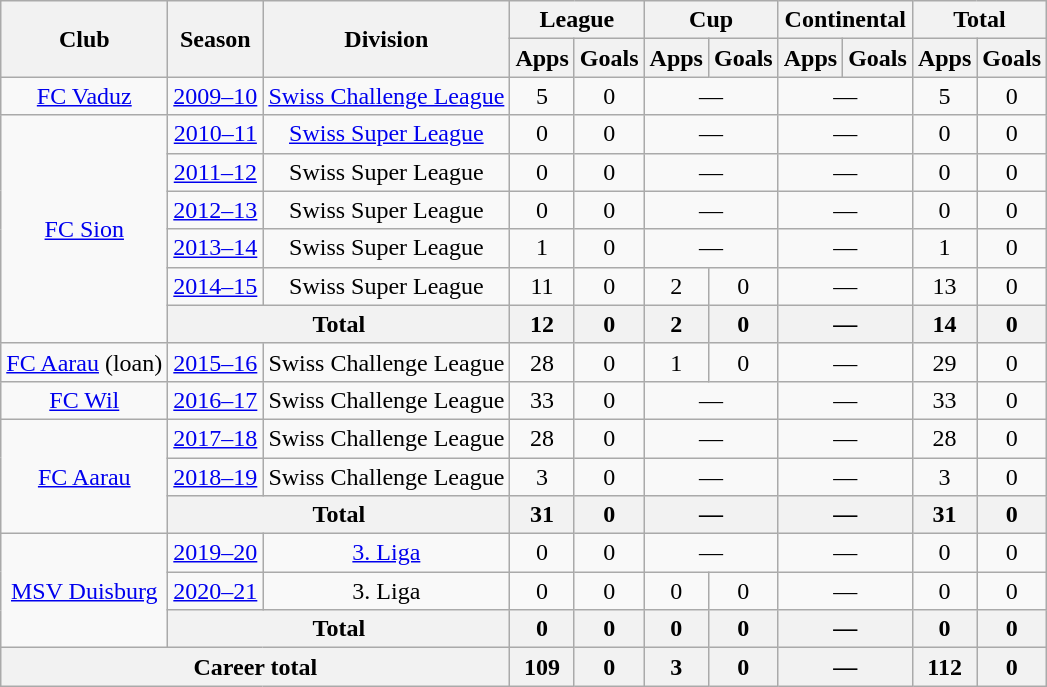<table class="wikitable" style="text-align:center">
<tr>
<th rowspan="2">Club</th>
<th rowspan="2">Season</th>
<th rowspan="2">Division</th>
<th colspan="2">League</th>
<th colspan="2">Cup</th>
<th colspan="2">Continental</th>
<th colspan="2">Total</th>
</tr>
<tr>
<th>Apps</th>
<th>Goals</th>
<th>Apps</th>
<th>Goals</th>
<th>Apps</th>
<th>Goals</th>
<th>Apps</th>
<th>Goals</th>
</tr>
<tr>
<td><a href='#'>FC Vaduz</a></td>
<td><a href='#'>2009–10</a></td>
<td><a href='#'>Swiss Challenge League</a></td>
<td>5</td>
<td>0</td>
<td colspan="2">—</td>
<td colspan="2">—</td>
<td>5</td>
<td>0</td>
</tr>
<tr>
<td rowspan="6"><a href='#'>FC Sion</a></td>
<td><a href='#'>2010–11</a></td>
<td><a href='#'>Swiss Super League</a></td>
<td>0</td>
<td>0</td>
<td colspan="2">—</td>
<td colspan="2">—</td>
<td>0</td>
<td>0</td>
</tr>
<tr>
<td><a href='#'>2011–12</a></td>
<td>Swiss Super League</td>
<td>0</td>
<td>0</td>
<td colspan="2">—</td>
<td colspan="2">—</td>
<td>0</td>
<td>0</td>
</tr>
<tr>
<td><a href='#'>2012–13</a></td>
<td>Swiss Super League</td>
<td>0</td>
<td>0</td>
<td colspan="2">—</td>
<td colspan="2">—</td>
<td>0</td>
<td>0</td>
</tr>
<tr>
<td><a href='#'>2013–14</a></td>
<td>Swiss Super League</td>
<td>1</td>
<td>0</td>
<td colspan="2">—</td>
<td colspan="2">—</td>
<td>1</td>
<td>0</td>
</tr>
<tr>
<td><a href='#'>2014–15</a></td>
<td>Swiss Super League</td>
<td>11</td>
<td>0</td>
<td>2</td>
<td>0</td>
<td colspan="2">—</td>
<td>13</td>
<td>0</td>
</tr>
<tr>
<th colspan="2">Total</th>
<th>12</th>
<th>0</th>
<th>2</th>
<th>0</th>
<th colspan="2">—</th>
<th>14</th>
<th>0</th>
</tr>
<tr>
<td><a href='#'>FC Aarau</a> (loan)</td>
<td><a href='#'>2015–16</a></td>
<td>Swiss Challenge League</td>
<td>28</td>
<td>0</td>
<td>1</td>
<td>0</td>
<td colspan="2">—</td>
<td>29</td>
<td>0</td>
</tr>
<tr>
<td><a href='#'>FC Wil</a></td>
<td><a href='#'>2016–17</a></td>
<td>Swiss Challenge League</td>
<td>33</td>
<td>0</td>
<td colspan="2">—</td>
<td colspan="2">—</td>
<td>33</td>
<td>0</td>
</tr>
<tr>
<td rowspan="3"><a href='#'>FC Aarau</a></td>
<td><a href='#'>2017–18</a></td>
<td>Swiss Challenge League</td>
<td>28</td>
<td>0</td>
<td colspan="2">—</td>
<td colspan="2">—</td>
<td>28</td>
<td>0</td>
</tr>
<tr>
<td><a href='#'>2018–19</a></td>
<td>Swiss Challenge League</td>
<td>3</td>
<td>0</td>
<td colspan="2">—</td>
<td colspan="2">—</td>
<td>3</td>
<td>0</td>
</tr>
<tr>
<th colspan="2">Total</th>
<th>31</th>
<th>0</th>
<th colspan="2">—</th>
<th colspan="2">—</th>
<th>31</th>
<th>0</th>
</tr>
<tr>
<td rowspan="3"><a href='#'>MSV Duisburg</a></td>
<td><a href='#'>2019–20</a></td>
<td><a href='#'>3. Liga</a></td>
<td>0</td>
<td>0</td>
<td colspan="2">—</td>
<td colspan="2">—</td>
<td>0</td>
<td>0</td>
</tr>
<tr>
<td><a href='#'>2020–21</a></td>
<td>3. Liga</td>
<td>0</td>
<td>0</td>
<td>0</td>
<td>0</td>
<td colspan="2">—</td>
<td>0</td>
<td>0</td>
</tr>
<tr>
<th colspan="2">Total</th>
<th>0</th>
<th>0</th>
<th>0</th>
<th>0</th>
<th colspan="2">—</th>
<th>0</th>
<th>0</th>
</tr>
<tr>
<th colspan="3">Career total</th>
<th>109</th>
<th>0</th>
<th>3</th>
<th>0</th>
<th colspan="2">—</th>
<th>112</th>
<th>0</th>
</tr>
</table>
